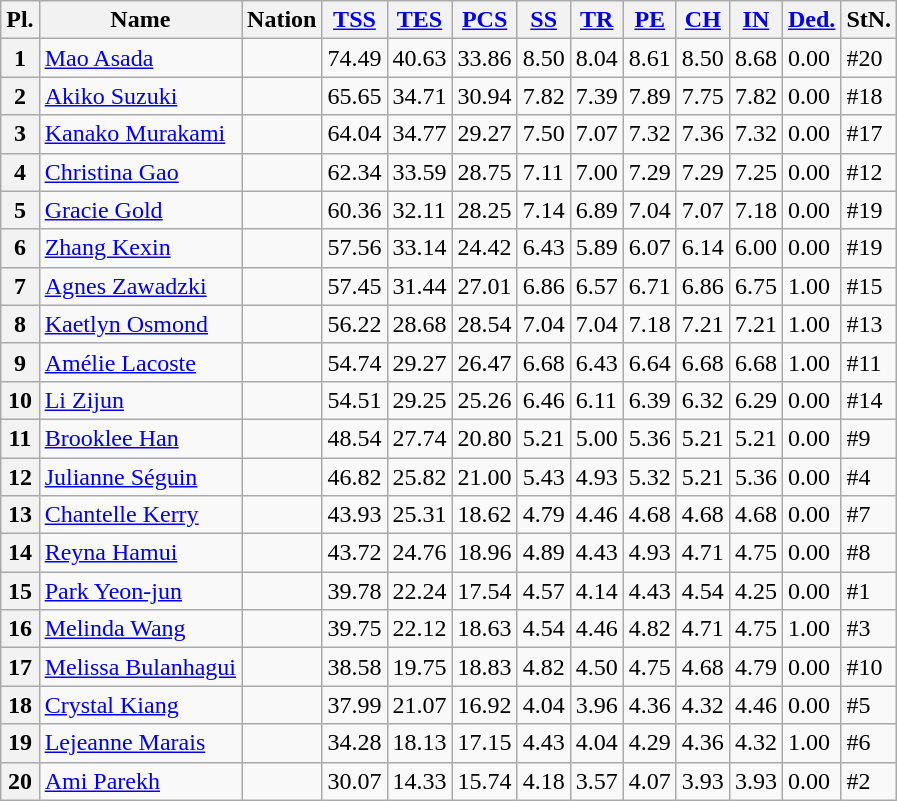<table class="wikitable sortable">
<tr>
<th>Pl.</th>
<th>Name</th>
<th>Nation</th>
<th><a href='#'>TSS</a></th>
<th><a href='#'>TES</a></th>
<th><a href='#'>PCS</a></th>
<th><a href='#'>SS</a></th>
<th><a href='#'>TR</a></th>
<th><a href='#'>PE</a></th>
<th><a href='#'>CH</a></th>
<th><a href='#'>IN</a></th>
<th><a href='#'>Ded.</a></th>
<th>StN.</th>
</tr>
<tr>
<th>1</th>
<td><a href='#'>Mao Asada</a></td>
<td></td>
<td>74.49</td>
<td>40.63</td>
<td>33.86</td>
<td>8.50</td>
<td>8.04</td>
<td>8.61</td>
<td>8.50</td>
<td>8.68</td>
<td>0.00</td>
<td>#20</td>
</tr>
<tr>
<th>2</th>
<td><a href='#'>Akiko Suzuki</a></td>
<td></td>
<td>65.65</td>
<td>34.71</td>
<td>30.94</td>
<td>7.82</td>
<td>7.39</td>
<td>7.89</td>
<td>7.75</td>
<td>7.82</td>
<td>0.00</td>
<td>#18</td>
</tr>
<tr>
<th>3</th>
<td><a href='#'>Kanako Murakami</a></td>
<td></td>
<td>64.04</td>
<td>34.77</td>
<td>29.27</td>
<td>7.50</td>
<td>7.07</td>
<td>7.32</td>
<td>7.36</td>
<td>7.32</td>
<td>0.00</td>
<td>#17</td>
</tr>
<tr>
<th>4</th>
<td><a href='#'>Christina Gao</a></td>
<td></td>
<td>62.34</td>
<td>33.59</td>
<td>28.75</td>
<td>7.11</td>
<td>7.00</td>
<td>7.29</td>
<td>7.29</td>
<td>7.25</td>
<td>0.00</td>
<td>#12</td>
</tr>
<tr>
<th>5</th>
<td><a href='#'>Gracie Gold</a></td>
<td></td>
<td>60.36</td>
<td>32.11</td>
<td>28.25</td>
<td>7.14</td>
<td>6.89</td>
<td>7.04</td>
<td>7.07</td>
<td>7.18</td>
<td>0.00</td>
<td>#19</td>
</tr>
<tr>
<th>6</th>
<td><a href='#'>Zhang Kexin</a></td>
<td></td>
<td>57.56</td>
<td>33.14</td>
<td>24.42</td>
<td>6.43</td>
<td>5.89</td>
<td>6.07</td>
<td>6.14</td>
<td>6.00</td>
<td>0.00</td>
<td>#19</td>
</tr>
<tr>
<th>7</th>
<td><a href='#'>Agnes Zawadzki</a></td>
<td></td>
<td>57.45</td>
<td>31.44</td>
<td>27.01</td>
<td>6.86</td>
<td>6.57</td>
<td>6.71</td>
<td>6.86</td>
<td>6.75</td>
<td>1.00</td>
<td>#15</td>
</tr>
<tr>
<th>8</th>
<td><a href='#'>Kaetlyn Osmond</a></td>
<td></td>
<td>56.22</td>
<td>28.68</td>
<td>28.54</td>
<td>7.04</td>
<td>7.04</td>
<td>7.18</td>
<td>7.21</td>
<td>7.21</td>
<td>1.00</td>
<td>#13</td>
</tr>
<tr>
<th>9</th>
<td><a href='#'>Amélie Lacoste</a></td>
<td></td>
<td>54.74</td>
<td>29.27</td>
<td>26.47</td>
<td>6.68</td>
<td>6.43</td>
<td>6.64</td>
<td>6.68</td>
<td>6.68</td>
<td>1.00</td>
<td>#11</td>
</tr>
<tr>
<th>10</th>
<td><a href='#'>Li Zijun</a></td>
<td></td>
<td>54.51</td>
<td>29.25</td>
<td>25.26</td>
<td>6.46</td>
<td>6.11</td>
<td>6.39</td>
<td>6.32</td>
<td>6.29</td>
<td>0.00</td>
<td>#14</td>
</tr>
<tr>
<th>11</th>
<td><a href='#'>Brooklee Han</a></td>
<td></td>
<td>48.54</td>
<td>27.74</td>
<td>20.80</td>
<td>5.21</td>
<td>5.00</td>
<td>5.36</td>
<td>5.21</td>
<td>5.21</td>
<td>0.00</td>
<td>#9</td>
</tr>
<tr>
<th>12</th>
<td><a href='#'>Julianne Séguin</a></td>
<td></td>
<td>46.82</td>
<td>25.82</td>
<td>21.00</td>
<td>5.43</td>
<td>4.93</td>
<td>5.32</td>
<td>5.21</td>
<td>5.36</td>
<td>0.00</td>
<td>#4</td>
</tr>
<tr>
<th>13</th>
<td><a href='#'>Chantelle Kerry</a></td>
<td></td>
<td>43.93</td>
<td>25.31</td>
<td>18.62</td>
<td>4.79</td>
<td>4.46</td>
<td>4.68</td>
<td>4.68</td>
<td>4.68</td>
<td>0.00</td>
<td>#7</td>
</tr>
<tr>
<th>14</th>
<td><a href='#'>Reyna Hamui</a></td>
<td></td>
<td>43.72</td>
<td>24.76</td>
<td>18.96</td>
<td>4.89</td>
<td>4.43</td>
<td>4.93</td>
<td>4.71</td>
<td>4.75</td>
<td>0.00</td>
<td>#8</td>
</tr>
<tr>
<th>15</th>
<td><a href='#'>Park Yeon-jun</a></td>
<td></td>
<td>39.78</td>
<td>22.24</td>
<td>17.54</td>
<td>4.57</td>
<td>4.14</td>
<td>4.43</td>
<td>4.54</td>
<td>4.25</td>
<td>0.00</td>
<td>#1</td>
</tr>
<tr>
<th>16</th>
<td><a href='#'>Melinda Wang</a></td>
<td></td>
<td>39.75</td>
<td>22.12</td>
<td>18.63</td>
<td>4.54</td>
<td>4.46</td>
<td>4.82</td>
<td>4.71</td>
<td>4.75</td>
<td>1.00</td>
<td>#3</td>
</tr>
<tr>
<th>17</th>
<td><a href='#'>Melissa Bulanhagui</a></td>
<td></td>
<td>38.58</td>
<td>19.75</td>
<td>18.83</td>
<td>4.82</td>
<td>4.50</td>
<td>4.75</td>
<td>4.68</td>
<td>4.79</td>
<td>0.00</td>
<td>#10</td>
</tr>
<tr>
<th>18</th>
<td><a href='#'>Crystal Kiang</a></td>
<td></td>
<td>37.99</td>
<td>21.07</td>
<td>16.92</td>
<td>4.04</td>
<td>3.96</td>
<td>4.36</td>
<td>4.32</td>
<td>4.46</td>
<td>0.00</td>
<td>#5</td>
</tr>
<tr>
<th>19</th>
<td><a href='#'>Lejeanne Marais</a></td>
<td></td>
<td>34.28</td>
<td>18.13</td>
<td>17.15</td>
<td>4.43</td>
<td>4.04</td>
<td>4.29</td>
<td>4.36</td>
<td>4.32</td>
<td>1.00</td>
<td>#6</td>
</tr>
<tr>
<th>20</th>
<td><a href='#'>Ami Parekh</a></td>
<td></td>
<td>30.07</td>
<td>14.33</td>
<td>15.74</td>
<td>4.18</td>
<td>3.57</td>
<td>4.07</td>
<td>3.93</td>
<td>3.93</td>
<td>0.00</td>
<td>#2</td>
</tr>
</table>
